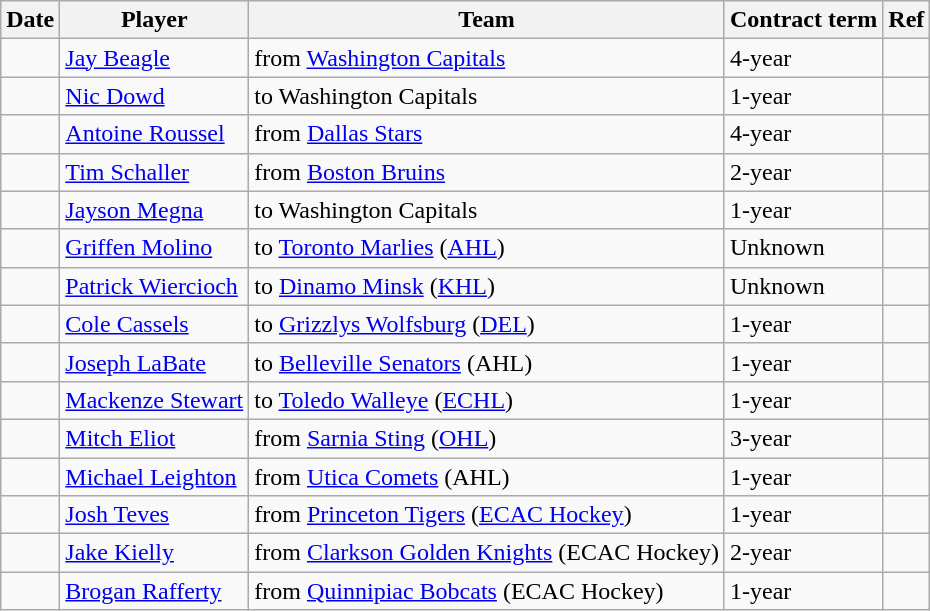<table class="wikitable">
<tr>
<th>Date</th>
<th>Player</th>
<th>Team</th>
<th>Contract term</th>
<th>Ref</th>
</tr>
<tr>
<td></td>
<td><a href='#'>Jay Beagle</a></td>
<td>from <a href='#'>Washington Capitals</a></td>
<td>4-year</td>
<td></td>
</tr>
<tr>
<td></td>
<td><a href='#'>Nic Dowd</a></td>
<td>to Washington Capitals</td>
<td>1-year</td>
<td></td>
</tr>
<tr>
<td></td>
<td><a href='#'>Antoine Roussel</a></td>
<td>from <a href='#'>Dallas Stars</a></td>
<td>4-year</td>
<td></td>
</tr>
<tr>
<td></td>
<td><a href='#'>Tim Schaller</a></td>
<td>from <a href='#'>Boston Bruins</a></td>
<td>2-year</td>
<td></td>
</tr>
<tr>
<td></td>
<td><a href='#'>Jayson Megna</a></td>
<td>to Washington Capitals</td>
<td>1-year</td>
<td></td>
</tr>
<tr>
<td></td>
<td><a href='#'>Griffen Molino</a></td>
<td>to <a href='#'>Toronto Marlies</a> (<a href='#'>AHL</a>)</td>
<td>Unknown</td>
<td></td>
</tr>
<tr>
<td></td>
<td><a href='#'>Patrick Wiercioch</a></td>
<td>to <a href='#'>Dinamo Minsk</a> (<a href='#'>KHL</a>)</td>
<td>Unknown</td>
<td></td>
</tr>
<tr>
<td></td>
<td><a href='#'>Cole Cassels</a></td>
<td>to <a href='#'>Grizzlys Wolfsburg</a> (<a href='#'>DEL</a>)</td>
<td>1-year</td>
<td></td>
</tr>
<tr>
<td></td>
<td><a href='#'>Joseph LaBate</a></td>
<td>to <a href='#'>Belleville Senators</a> (AHL)</td>
<td>1-year</td>
<td></td>
</tr>
<tr>
<td></td>
<td><a href='#'>Mackenze Stewart</a></td>
<td>to <a href='#'>Toledo Walleye</a> (<a href='#'>ECHL</a>)</td>
<td>1-year</td>
<td></td>
</tr>
<tr>
<td></td>
<td><a href='#'>Mitch Eliot</a></td>
<td>from <a href='#'>Sarnia Sting</a> (<a href='#'>OHL</a>)</td>
<td>3-year</td>
<td></td>
</tr>
<tr>
<td></td>
<td><a href='#'>Michael Leighton</a></td>
<td>from <a href='#'>Utica Comets</a> (AHL)</td>
<td>1-year</td>
<td></td>
</tr>
<tr>
<td></td>
<td><a href='#'>Josh Teves</a></td>
<td>from <a href='#'>Princeton Tigers</a> (<a href='#'>ECAC Hockey</a>)</td>
<td>1-year</td>
<td></td>
</tr>
<tr>
<td></td>
<td><a href='#'>Jake Kielly</a></td>
<td>from <a href='#'>Clarkson Golden Knights</a> (ECAC Hockey)</td>
<td>2-year</td>
<td></td>
</tr>
<tr>
<td></td>
<td><a href='#'>Brogan Rafferty</a></td>
<td>from <a href='#'>Quinnipiac Bobcats</a> (ECAC Hockey)</td>
<td>1-year</td>
<td></td>
</tr>
</table>
